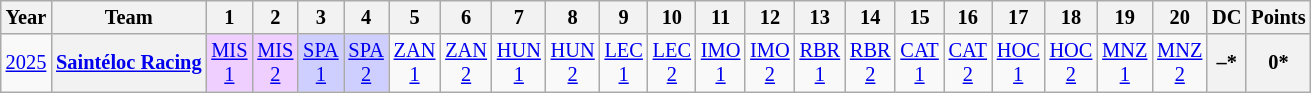<table class="wikitable" style="text-align:center; font-size:85%">
<tr>
<th>Year</th>
<th>Team</th>
<th>1</th>
<th>2</th>
<th>3</th>
<th>4</th>
<th>5</th>
<th>6</th>
<th>7</th>
<th>8</th>
<th>9</th>
<th>10</th>
<th>11</th>
<th>12</th>
<th>13</th>
<th>14</th>
<th>15</th>
<th>16</th>
<th>17</th>
<th>18</th>
<th>19</th>
<th>20</th>
<th>DC</th>
<th>Points</th>
</tr>
<tr>
<td><a href='#'>2025</a></td>
<th nowrap><a href='#'>Saintéloc Racing</a></th>
<td style="background:#efcfff"><a href='#'>MIS<br>1</a><br></td>
<td style="background:#efcfff"><a href='#'>MIS<br>2</a><br></td>
<td style="background:#cfcfff;"><a href='#'>SPA<br>1</a><br></td>
<td style="background:#cfcfff;"><a href='#'>SPA<br>2</a><br></td>
<td style="background:#;"><a href='#'>ZAN<br>1</a></td>
<td style="background:#;"><a href='#'>ZAN<br>2</a></td>
<td style="background:#;"><a href='#'>HUN<br>1</a></td>
<td style="background:#;"><a href='#'>HUN<br>2</a></td>
<td style="background:#;"><a href='#'>LEC<br>1</a></td>
<td style="background:#;"><a href='#'>LEC<br>2</a></td>
<td style="background:#;"><a href='#'>IMO<br>1</a></td>
<td style="background:#;"><a href='#'>IMO<br>2</a></td>
<td style="background:#;"><a href='#'>RBR<br>1</a></td>
<td style="background:#;"><a href='#'>RBR<br>2</a></td>
<td style="background:#;"><a href='#'>CAT<br>1</a></td>
<td style="background:#;"><a href='#'>CAT<br>2</a></td>
<td style="background:#;"><a href='#'>HOC<br>1</a></td>
<td style="background:#;"><a href='#'>HOC<br>2</a></td>
<td style="background:#;"><a href='#'>MNZ<br>1</a></td>
<td style="background:#;"><a href='#'>MNZ<br>2</a></td>
<th>–*</th>
<th>0*</th>
</tr>
</table>
